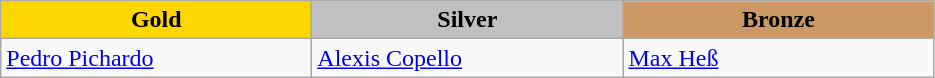<table class="wikitable" style="text-align:left">
<tr align="center">
<td width=200 bgcolor=gold><strong>Gold</strong></td>
<td width=200 bgcolor=silver><strong>Silver</strong></td>
<td width=200 bgcolor=CC9966><strong>Bronze</strong></td>
</tr>
<tr>
<td><a href='#'>Pedro Pichardo</a><br><em></em></td>
<td><a href='#'>Alexis Copello</a><br><em></em></td>
<td><a href='#'>Max Heß</a><br><em></em></td>
</tr>
</table>
